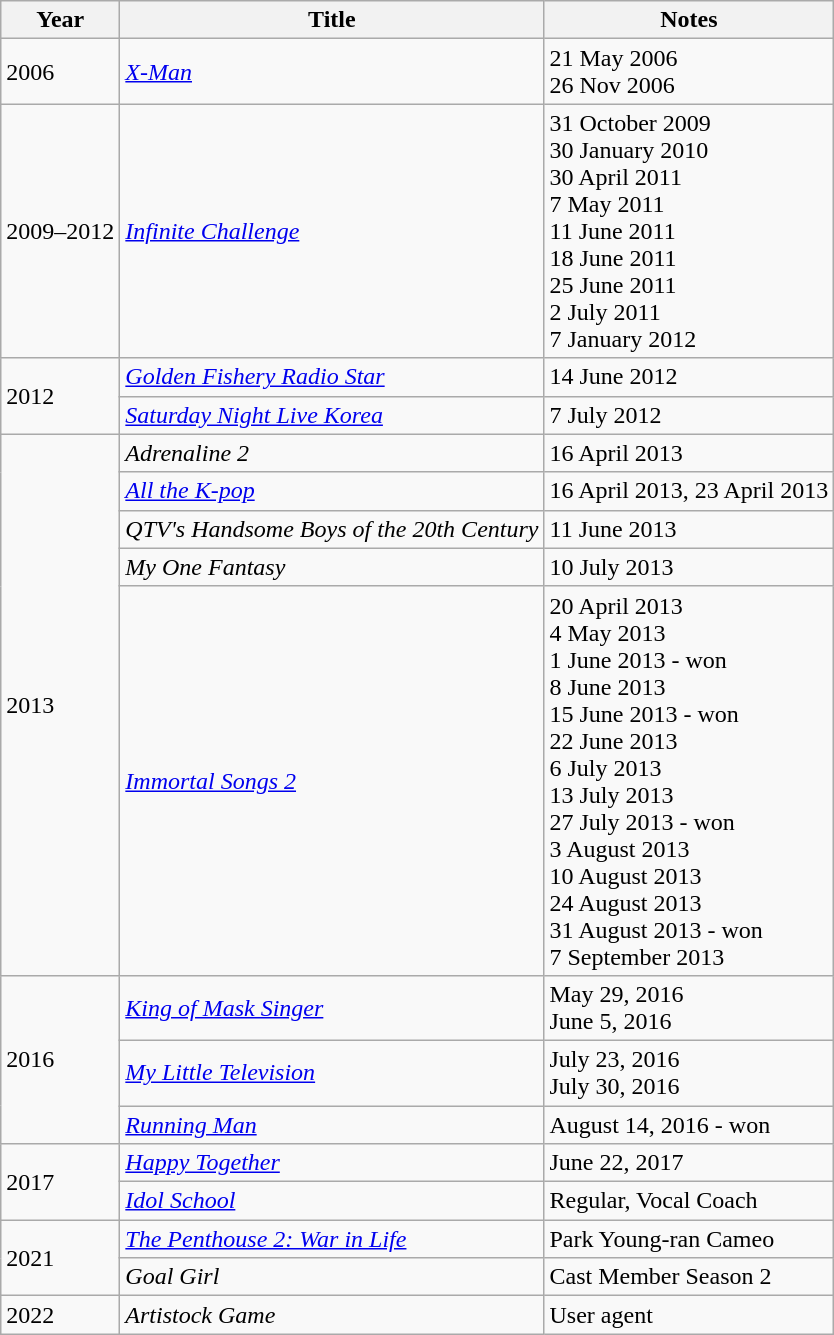<table class="wikitable">
<tr>
<th>Year</th>
<th>Title</th>
<th>Notes</th>
</tr>
<tr>
<td>2006</td>
<td><em><a href='#'>X-Man</a></em></td>
<td>21 May 2006<br>26 Nov 2006</td>
</tr>
<tr>
<td>2009–2012</td>
<td><em><a href='#'>Infinite Challenge</a></em></td>
<td>31 October 2009<br>30 January 2010<br>30 April 2011<br>7 May 2011<br>11 June 2011<br>18 June 2011<br>25 June 2011<br>2 July 2011<br>7 January 2012<br></td>
</tr>
<tr>
<td rowspan="2">2012</td>
<td><em><a href='#'>Golden Fishery Radio Star</a></em></td>
<td>14 June 2012</td>
</tr>
<tr>
<td><em><a href='#'>Saturday Night Live Korea</a></em></td>
<td>7 July 2012</td>
</tr>
<tr>
<td rowspan="5">2013</td>
<td><em>Adrenaline 2</em></td>
<td>16 April 2013</td>
</tr>
<tr>
<td><em><a href='#'>All the K-pop</a></em></td>
<td>16 April 2013, 23 April 2013</td>
</tr>
<tr>
<td><em>QTV's Handsome Boys of the 20th Century</em></td>
<td>11 June 2013</td>
</tr>
<tr>
<td><em>My One Fantasy</em></td>
<td>10 July 2013</td>
</tr>
<tr>
<td><em><a href='#'>Immortal Songs 2</a></em></td>
<td>20 April 2013<br>4 May 2013<br>1 June 2013 - won<br>8 June 2013<br>15 June 2013 - won<br>22 June 2013<br>6 July 2013<br>13 July 2013<br>27 July 2013 - won<br>3 August 2013<br>10 August 2013<br>24 August 2013<br>31 August 2013 - won<br>7 September 2013</td>
</tr>
<tr>
<td rowspan="3">2016</td>
<td><em><a href='#'>King of Mask Singer</a></em></td>
<td>May 29, 2016<br>June 5, 2016</td>
</tr>
<tr>
<td><em><a href='#'>My Little Television</a></em></td>
<td>July 23, 2016 <br> July 30, 2016</td>
</tr>
<tr>
<td><em><a href='#'>Running Man</a></em></td>
<td>August 14, 2016 - won</td>
</tr>
<tr>
<td rowspan="2">2017</td>
<td><em><a href='#'>Happy Together</a></em></td>
<td>June 22, 2017</td>
</tr>
<tr>
<td><em><a href='#'>Idol School</a></em></td>
<td>Regular, Vocal Coach</td>
</tr>
<tr>
<td rowspan=2>2021</td>
<td><em><a href='#'>The Penthouse 2: War in Life</a></em></td>
<td>Park Young-ran Cameo </td>
</tr>
<tr>
<td><em>Goal Girl</em></td>
<td>Cast Member Season 2</td>
</tr>
<tr>
<td>2022</td>
<td><em>Artistock Game</em></td>
<td>User agent</td>
</tr>
</table>
